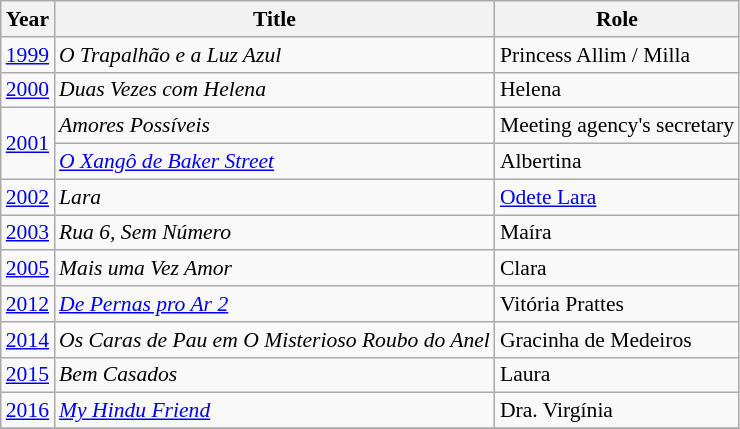<table class="wikitable" style="font-size: 90%;">
<tr>
<th>Year</th>
<th>Title</th>
<th>Role</th>
</tr>
<tr>
<td><a href='#'>1999</a></td>
<td><em>O Trapalhão e a Luz Azul</em></td>
<td>Princess Allim / Milla</td>
</tr>
<tr>
<td><a href='#'>2000</a></td>
<td><em>Duas Vezes com Helena</em></td>
<td>Helena</td>
</tr>
<tr>
<td rowspan="2"><a href='#'>2001</a></td>
<td><em>Amores Possíveis</em></td>
<td>Meeting agency's secretary</td>
</tr>
<tr>
<td><em><a href='#'>O Xangô de Baker Street</a></em></td>
<td>Albertina</td>
</tr>
<tr>
<td><a href='#'>2002</a></td>
<td><em>Lara</em></td>
<td><a href='#'>Odete Lara</a></td>
</tr>
<tr>
<td><a href='#'>2003</a></td>
<td><em>Rua 6, Sem Número</em></td>
<td>Maíra</td>
</tr>
<tr>
<td><a href='#'>2005</a></td>
<td><em>Mais uma Vez Amor</em></td>
<td>Clara</td>
</tr>
<tr>
<td><a href='#'>2012</a></td>
<td><em><a href='#'>De Pernas pro Ar 2</a></em></td>
<td>Vitória Prattes</td>
</tr>
<tr>
<td><a href='#'>2014</a></td>
<td><em>Os Caras de Pau em O Misterioso Roubo do Anel</em></td>
<td>Gracinha de Medeiros</td>
</tr>
<tr>
<td><a href='#'>2015</a></td>
<td><em>Bem Casados</em></td>
<td>Laura</td>
</tr>
<tr>
<td><a href='#'>2016</a></td>
<td><em><a href='#'>My Hindu Friend</a></em></td>
<td>Dra. Virgínia</td>
</tr>
<tr>
</tr>
</table>
